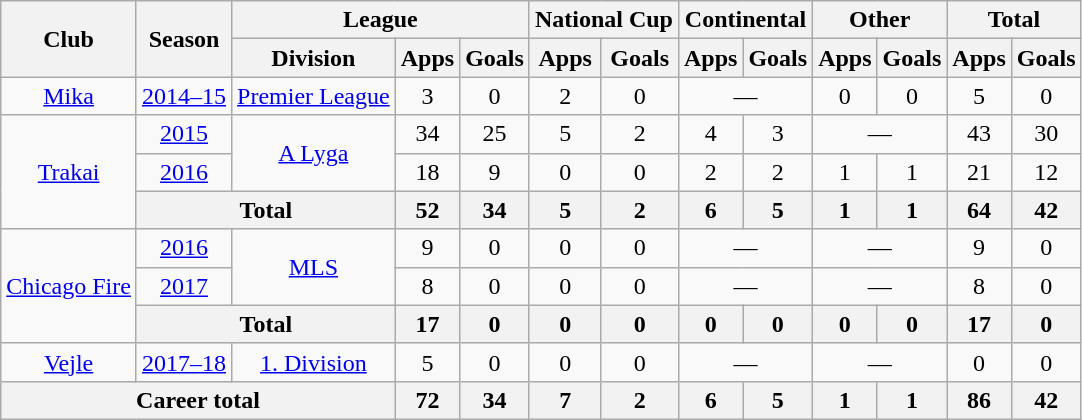<table class="wikitable" style="text-align:center">
<tr>
<th rowspan="2">Club</th>
<th rowspan="2">Season</th>
<th colspan="3">League</th>
<th colspan="2">National Cup</th>
<th colspan="2">Continental</th>
<th colspan="2">Other</th>
<th colspan="2">Total</th>
</tr>
<tr>
<th>Division</th>
<th>Apps</th>
<th>Goals</th>
<th>Apps</th>
<th>Goals</th>
<th>Apps</th>
<th>Goals</th>
<th>Apps</th>
<th>Goals</th>
<th>Apps</th>
<th>Goals</th>
</tr>
<tr>
<td><a href='#'>Mika</a></td>
<td><a href='#'>2014–15</a></td>
<td><a href='#'>Premier League</a></td>
<td>3</td>
<td>0</td>
<td>2</td>
<td>0</td>
<td colspan="2">—</td>
<td>0</td>
<td>0</td>
<td>5</td>
<td>0</td>
</tr>
<tr>
<td rowspan="3"><a href='#'>Trakai</a></td>
<td><a href='#'>2015</a></td>
<td rowspan="2"><a href='#'>A Lyga</a></td>
<td>34</td>
<td>25</td>
<td>5</td>
<td>2</td>
<td>4</td>
<td>3</td>
<td colspan="2">—</td>
<td>43</td>
<td>30</td>
</tr>
<tr>
<td><a href='#'>2016</a></td>
<td>18</td>
<td>9</td>
<td>0</td>
<td>0</td>
<td>2</td>
<td>2</td>
<td>1</td>
<td>1</td>
<td>21</td>
<td>12</td>
</tr>
<tr>
<th colspan="2">Total</th>
<th>52</th>
<th>34</th>
<th>5</th>
<th>2</th>
<th>6</th>
<th>5</th>
<th>1</th>
<th>1</th>
<th>64</th>
<th>42</th>
</tr>
<tr>
<td rowspan="3"><a href='#'>Chicago Fire</a></td>
<td><a href='#'>2016</a></td>
<td rowspan="2"><a href='#'>MLS</a></td>
<td>9</td>
<td>0</td>
<td>0</td>
<td>0</td>
<td colspan="2">—</td>
<td colspan="2">—</td>
<td>9</td>
<td>0</td>
</tr>
<tr>
<td><a href='#'>2017</a></td>
<td>8</td>
<td>0</td>
<td>0</td>
<td>0</td>
<td colspan="2">—</td>
<td colspan="2">—</td>
<td>8</td>
<td>0</td>
</tr>
<tr>
<th colspan="2">Total</th>
<th>17</th>
<th>0</th>
<th>0</th>
<th>0</th>
<th>0</th>
<th>0</th>
<th>0</th>
<th>0</th>
<th>17</th>
<th>0</th>
</tr>
<tr>
<td><a href='#'>Vejle</a></td>
<td><a href='#'>2017–18</a></td>
<td><a href='#'>1. Division</a></td>
<td>5</td>
<td>0</td>
<td>0</td>
<td>0</td>
<td colspan="2">—</td>
<td colspan="2">—</td>
<td>0</td>
<td>0</td>
</tr>
<tr>
<th colspan="3">Career total</th>
<th>72</th>
<th>34</th>
<th>7</th>
<th>2</th>
<th>6</th>
<th>5</th>
<th>1</th>
<th>1</th>
<th>86</th>
<th>42</th>
</tr>
</table>
